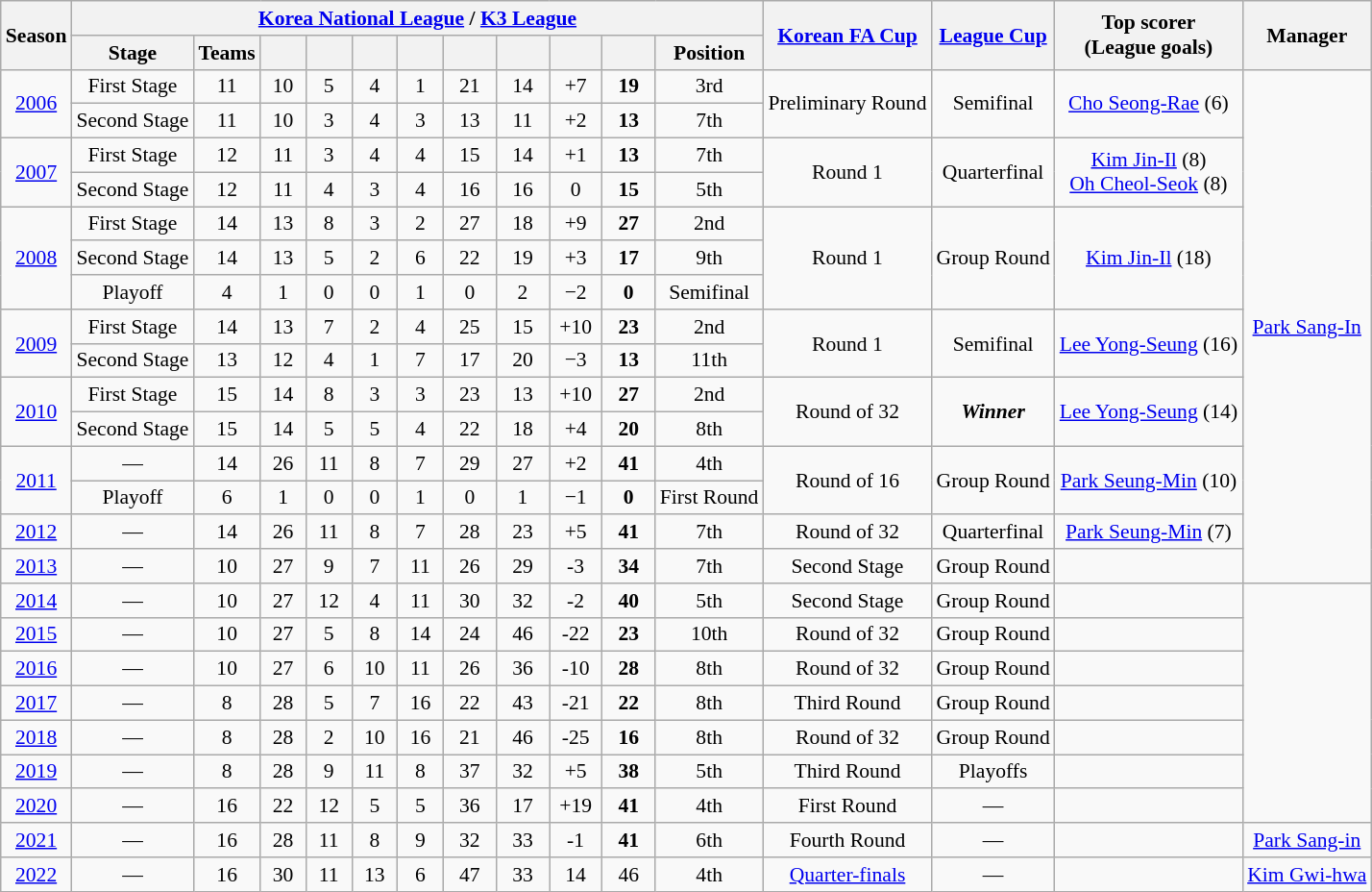<table class="wikitable" style="text-align:center; font-size:90%;">
<tr>
<th rowspan=2>Season</th>
<th colspan=11><a href='#'>Korea National League</a> / <a href='#'>K3 League</a></th>
<th rowspan=2><a href='#'>Korean FA Cup</a></th>
<th rowspan=2><a href='#'>League Cup</a></th>
<th rowspan=2>Top scorer <br> (League goals)</th>
<th rowspan=2>Manager</th>
</tr>
<tr>
<th>Stage</th>
<th>Teams</th>
<th width=25></th>
<th width=25></th>
<th width=25></th>
<th width=25></th>
<th width=30></th>
<th width=30></th>
<th width=30></th>
<th width=30></th>
<th>Position</th>
</tr>
<tr>
<td rowspan=2><a href='#'>2006</a></td>
<td>First Stage</td>
<td>11</td>
<td>10</td>
<td>5</td>
<td>4</td>
<td>1</td>
<td>21</td>
<td>14</td>
<td>+7</td>
<td><strong>19</strong></td>
<td>3rd</td>
<td rowspan=2>Preliminary Round</td>
<td rowspan=2>Semifinal</td>
<td rowspan=2> <a href='#'>Cho Seong-Rae</a> (6)</td>
<td rowspan=15> <a href='#'>Park Sang-In</a></td>
</tr>
<tr>
<td>Second Stage</td>
<td>11</td>
<td>10</td>
<td>3</td>
<td>4</td>
<td>3</td>
<td>13</td>
<td>11</td>
<td>+2</td>
<td><strong>13</strong></td>
<td>7th</td>
</tr>
<tr>
<td rowspan=2><a href='#'>2007</a></td>
<td>First Stage</td>
<td>12</td>
<td>11</td>
<td>3</td>
<td>4</td>
<td>4</td>
<td>15</td>
<td>14</td>
<td>+1</td>
<td><strong>13</strong></td>
<td>7th</td>
<td rowspan=2>Round 1</td>
<td rowspan=2>Quarterfinal</td>
<td rowspan=2> <a href='#'>Kim Jin-Il</a> (8) <br>  <a href='#'>Oh Cheol-Seok</a> (8)</td>
</tr>
<tr>
<td>Second Stage</td>
<td>12</td>
<td>11</td>
<td>4</td>
<td>3</td>
<td>4</td>
<td>16</td>
<td>16</td>
<td>0</td>
<td><strong>15</strong></td>
<td>5th</td>
</tr>
<tr>
<td rowspan=3><a href='#'>2008</a></td>
<td>First Stage</td>
<td>14</td>
<td>13</td>
<td>8</td>
<td>3</td>
<td>2</td>
<td>27</td>
<td>18</td>
<td>+9</td>
<td><strong>27</strong></td>
<td>2nd</td>
<td rowspan=3>Round 1</td>
<td rowspan=3>Group Round</td>
<td rowspan=3> <a href='#'>Kim Jin-Il</a> (18)</td>
</tr>
<tr>
<td>Second Stage</td>
<td>14</td>
<td>13</td>
<td>5</td>
<td>2</td>
<td>6</td>
<td>22</td>
<td>19</td>
<td>+3</td>
<td><strong>17</strong></td>
<td>9th</td>
</tr>
<tr>
<td>Playoff</td>
<td>4</td>
<td>1</td>
<td>0</td>
<td>0</td>
<td>1</td>
<td>0</td>
<td>2</td>
<td>−2</td>
<td><strong>0</strong></td>
<td>Semifinal</td>
</tr>
<tr>
<td rowspan=2><a href='#'>2009</a></td>
<td>First Stage</td>
<td>14</td>
<td>13</td>
<td>7</td>
<td>2</td>
<td>4</td>
<td>25</td>
<td>15</td>
<td>+10</td>
<td><strong>23</strong></td>
<td>2nd</td>
<td rowspan=2>Round 1</td>
<td rowspan=2>Semifinal</td>
<td rowspan=2> <a href='#'>Lee Yong-Seung</a> (16)</td>
</tr>
<tr>
<td>Second Stage</td>
<td>13</td>
<td>12</td>
<td>4</td>
<td>1</td>
<td>7</td>
<td>17</td>
<td>20</td>
<td>−3</td>
<td><strong>13</strong></td>
<td>11th</td>
</tr>
<tr>
<td rowspan=2><a href='#'>2010</a></td>
<td>First Stage</td>
<td>15</td>
<td>14</td>
<td>8</td>
<td>3</td>
<td>3</td>
<td>23</td>
<td>13</td>
<td>+10</td>
<td><strong>27</strong></td>
<td>2nd</td>
<td rowspan=2>Round of 32</td>
<td rowspan=2><strong><em>Winner</em></strong></td>
<td rowspan=2> <a href='#'>Lee Yong-Seung</a> (14)</td>
</tr>
<tr>
<td>Second Stage</td>
<td>15</td>
<td>14</td>
<td>5</td>
<td>5</td>
<td>4</td>
<td>22</td>
<td>18</td>
<td>+4</td>
<td><strong>20</strong></td>
<td>8th</td>
</tr>
<tr>
<td rowspan=2><a href='#'>2011</a></td>
<td>—</td>
<td>14</td>
<td>26</td>
<td>11</td>
<td>8</td>
<td>7</td>
<td>29</td>
<td>27</td>
<td>+2</td>
<td><strong>41</strong></td>
<td>4th</td>
<td rowspan=2>Round of 16</td>
<td rowspan=2>Group Round</td>
<td rowspan=2> <a href='#'>Park Seung-Min</a> (10)</td>
</tr>
<tr>
<td>Playoff</td>
<td>6</td>
<td>1</td>
<td>0</td>
<td>0</td>
<td>1</td>
<td>0</td>
<td>1</td>
<td>−1</td>
<td><strong>0</strong></td>
<td>First Round</td>
</tr>
<tr>
<td><a href='#'>2012</a></td>
<td>—</td>
<td>14</td>
<td>26</td>
<td>11</td>
<td>8</td>
<td>7</td>
<td>28</td>
<td>23</td>
<td>+5</td>
<td><strong>41</strong></td>
<td>7th</td>
<td>Round of 32</td>
<td>Quarterfinal</td>
<td> <a href='#'>Park Seung-Min</a> (7)</td>
</tr>
<tr>
<td><a href='#'>2013</a></td>
<td>—</td>
<td>10</td>
<td>27</td>
<td>9</td>
<td>7</td>
<td>11</td>
<td>26</td>
<td>29</td>
<td>-3</td>
<td><strong>34</strong></td>
<td>7th</td>
<td>Second Stage</td>
<td>Group Round</td>
<td></td>
</tr>
<tr>
<td><a href='#'>2014</a></td>
<td>—</td>
<td>10</td>
<td>27</td>
<td>12</td>
<td>4</td>
<td>11</td>
<td>30</td>
<td>32</td>
<td>-2</td>
<td><strong>40</strong></td>
<td>5th</td>
<td>Second Stage</td>
<td>Group Round</td>
<td></td>
</tr>
<tr>
<td><a href='#'>2015</a></td>
<td>—</td>
<td>10</td>
<td>27</td>
<td>5</td>
<td>8</td>
<td>14</td>
<td>24</td>
<td>46</td>
<td>-22</td>
<td><strong>23</strong></td>
<td>10th</td>
<td>Round of 32</td>
<td>Group Round</td>
<td></td>
</tr>
<tr>
<td><a href='#'>2016</a></td>
<td>—</td>
<td>10</td>
<td>27</td>
<td>6</td>
<td>10</td>
<td>11</td>
<td>26</td>
<td>36</td>
<td>-10</td>
<td><strong>28</strong></td>
<td>8th</td>
<td>Round of 32</td>
<td>Group Round</td>
<td></td>
</tr>
<tr>
<td><a href='#'>2017</a></td>
<td>—</td>
<td>8</td>
<td>28</td>
<td>5</td>
<td>7</td>
<td>16</td>
<td>22</td>
<td>43</td>
<td>-21</td>
<td><strong>22</strong></td>
<td>8th</td>
<td>Third Round</td>
<td>Group Round</td>
<td></td>
</tr>
<tr>
<td><a href='#'>2018</a></td>
<td>—</td>
<td>8</td>
<td>28</td>
<td>2</td>
<td>10</td>
<td>16</td>
<td>21</td>
<td>46</td>
<td>-25</td>
<td><strong>16</strong></td>
<td>8th</td>
<td>Round of 32</td>
<td>Group Round</td>
<td></td>
</tr>
<tr>
<td><a href='#'>2019</a></td>
<td>—</td>
<td>8</td>
<td>28</td>
<td>9</td>
<td>11</td>
<td>8</td>
<td>37</td>
<td>32</td>
<td>+5</td>
<td><strong>38</strong></td>
<td>5th</td>
<td>Third Round</td>
<td>Playoffs</td>
<td></td>
</tr>
<tr>
<td><a href='#'>2020</a></td>
<td>—</td>
<td>16</td>
<td>22</td>
<td>12</td>
<td>5</td>
<td>5</td>
<td>36</td>
<td>17</td>
<td>+19</td>
<td><strong>41</strong></td>
<td>4th</td>
<td>First Round</td>
<td>—</td>
<td></td>
</tr>
<tr>
<td><a href='#'>2021</a></td>
<td>—</td>
<td>16</td>
<td>28</td>
<td>11</td>
<td>8</td>
<td>9</td>
<td>32</td>
<td>33</td>
<td>-1</td>
<td><strong>41</strong></td>
<td>6th</td>
<td>Fourth Round</td>
<td>—</td>
<td></td>
<td><a href='#'>Park Sang-in</a></td>
</tr>
<tr>
<td><a href='#'>2022</a></td>
<td>—</td>
<td>16</td>
<td>30</td>
<td>11</td>
<td>13</td>
<td>6</td>
<td>47</td>
<td>33</td>
<td>14</td>
<td>46</td>
<td>4th</td>
<td><a href='#'>Quarter-finals</a></td>
<td>—</td>
<td></td>
<td><a href='#'>Kim Gwi-hwa</a></td>
</tr>
</table>
